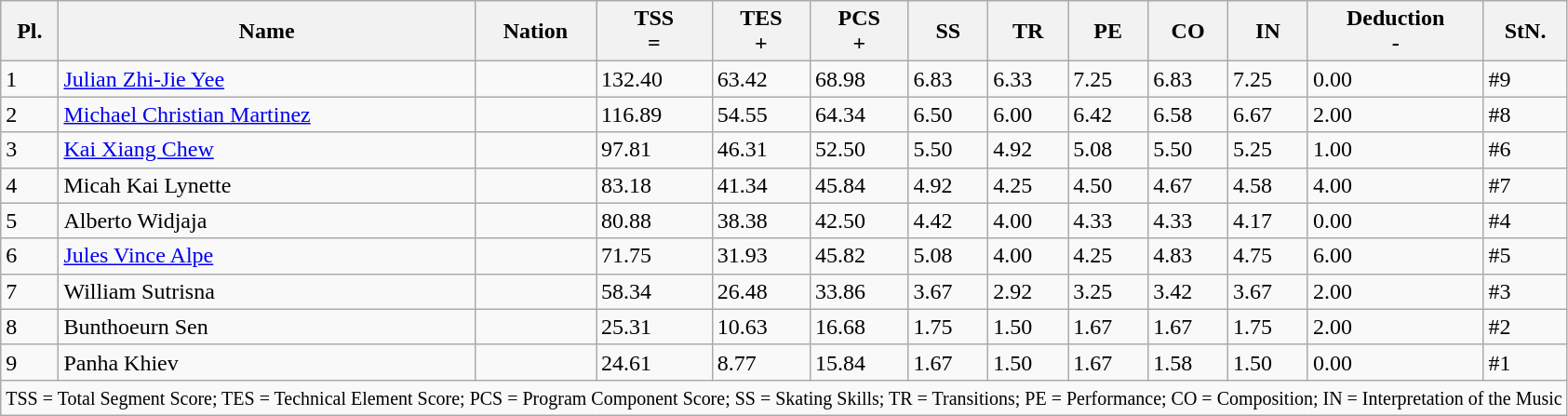<table class="wikitable">
<tr>
<th>Pl.</th>
<th>Name</th>
<th>Nation</th>
<th>TSS<br> =</th>
<th>TES<br> +</th>
<th>PCS<br> +</th>
<th>SS</th>
<th>TR</th>
<th>PE</th>
<th>CO</th>
<th>IN</th>
<th>Deduction<br>-</th>
<th>StN.</th>
</tr>
<tr>
<td>1</td>
<td><a href='#'>Julian Zhi-Jie Yee</a></td>
<td></td>
<td>132.40</td>
<td>63.42</td>
<td>68.98</td>
<td>6.83</td>
<td>6.33</td>
<td>7.25</td>
<td>6.83</td>
<td>7.25</td>
<td>0.00</td>
<td>#9</td>
</tr>
<tr>
<td>2</td>
<td><a href='#'>Michael Christian Martinez</a></td>
<td></td>
<td>116.89</td>
<td>54.55</td>
<td>64.34</td>
<td>6.50</td>
<td>6.00</td>
<td>6.42</td>
<td>6.58</td>
<td>6.67</td>
<td>2.00</td>
<td>#8</td>
</tr>
<tr>
<td>3</td>
<td><a href='#'>Kai Xiang Chew</a></td>
<td></td>
<td>97.81</td>
<td>46.31</td>
<td>52.50</td>
<td>5.50</td>
<td>4.92</td>
<td>5.08</td>
<td>5.50</td>
<td>5.25</td>
<td>1.00</td>
<td>#6</td>
</tr>
<tr>
<td>4</td>
<td>Micah Kai Lynette</td>
<td></td>
<td>83.18</td>
<td>41.34</td>
<td>45.84</td>
<td>4.92</td>
<td>4.25</td>
<td>4.50</td>
<td>4.67</td>
<td>4.58</td>
<td>4.00</td>
<td>#7</td>
</tr>
<tr>
<td>5</td>
<td>Alberto Widjaja</td>
<td></td>
<td>80.88</td>
<td>38.38</td>
<td>42.50</td>
<td>4.42</td>
<td>4.00</td>
<td>4.33</td>
<td>4.33</td>
<td>4.17</td>
<td>0.00</td>
<td>#4</td>
</tr>
<tr>
<td>6</td>
<td><a href='#'>Jules Vince Alpe</a></td>
<td></td>
<td>71.75</td>
<td>31.93</td>
<td>45.82</td>
<td>5.08</td>
<td>4.00</td>
<td>4.25</td>
<td>4.83</td>
<td>4.75</td>
<td>6.00</td>
<td>#5</td>
</tr>
<tr>
<td>7</td>
<td>William Sutrisna</td>
<td></td>
<td>58.34</td>
<td>26.48</td>
<td>33.86</td>
<td>3.67</td>
<td>2.92</td>
<td>3.25</td>
<td>3.42</td>
<td>3.67</td>
<td>2.00</td>
<td>#3</td>
</tr>
<tr>
<td>8</td>
<td>Bunthoeurn Sen</td>
<td></td>
<td>25.31</td>
<td>10.63</td>
<td>16.68</td>
<td>1.75</td>
<td>1.50</td>
<td>1.67</td>
<td>1.67</td>
<td>1.75</td>
<td>2.00</td>
<td>#2</td>
</tr>
<tr>
<td>9</td>
<td>Panha Khiev</td>
<td></td>
<td>24.61</td>
<td>8.77</td>
<td>15.84</td>
<td>1.67</td>
<td>1.50</td>
<td>1.67</td>
<td>1.58</td>
<td>1.50</td>
<td>0.00</td>
<td>#1</td>
</tr>
<tr>
<td colspan="13"><small>TSS = Total Segment Score; TES = Technical Element Score; PCS = Program Component Score; SS = Skating Skills; TR = Transitions; PE = Performance; CO = Composition; IN = Interpretation of the Music</small></td>
</tr>
</table>
